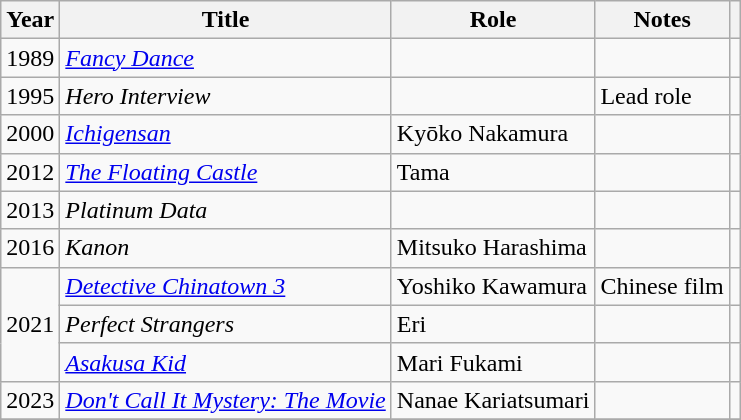<table class="wikitable sortable">
<tr>
<th>Year</th>
<th>Title</th>
<th>Role</th>
<th>Notes</th>
<th class="unsortable"></th>
</tr>
<tr>
<td>1989</td>
<td><em><a href='#'>Fancy Dance</a></em></td>
<td></td>
<td></td>
<td></td>
</tr>
<tr>
<td>1995</td>
<td><em>Hero Interview</em></td>
<td></td>
<td>Lead role</td>
<td></td>
</tr>
<tr>
<td>2000</td>
<td><em><a href='#'>Ichigensan</a></em></td>
<td>Kyōko Nakamura</td>
<td></td>
<td></td>
</tr>
<tr>
<td>2012</td>
<td><em><a href='#'>The Floating Castle</a></em></td>
<td>Tama</td>
<td></td>
<td></td>
</tr>
<tr>
<td>2013</td>
<td><em>Platinum Data</em></td>
<td></td>
<td></td>
<td></td>
</tr>
<tr>
<td>2016</td>
<td><em>Kanon</em></td>
<td>Mitsuko Harashima</td>
<td></td>
<td></td>
</tr>
<tr>
<td rowspan=3>2021</td>
<td><em><a href='#'>Detective Chinatown 3</a></em></td>
<td>Yoshiko Kawamura</td>
<td>Chinese film</td>
<td></td>
</tr>
<tr>
<td><em>Perfect Strangers</em></td>
<td>Eri</td>
<td></td>
<td></td>
</tr>
<tr>
<td><em><a href='#'>Asakusa Kid</a></em></td>
<td>Mari Fukami</td>
<td></td>
<td></td>
</tr>
<tr>
<td>2023</td>
<td><em><a href='#'>Don't Call It Mystery: The Movie</a></em></td>
<td>Nanae Kariatsumari</td>
<td></td>
<td></td>
</tr>
<tr>
</tr>
</table>
